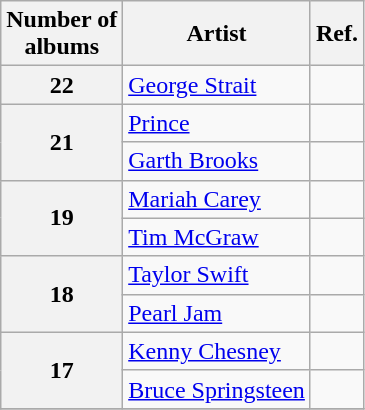<table class="wikitable">
<tr>
<th scope="col">Number of<br>albums</th>
<th scope="col">Artist</th>
<th scope="col">Ref.</th>
</tr>
<tr>
<th scope="row">22</th>
<td><a href='#'>George Strait</a></td>
<td></td>
</tr>
<tr>
<th rowspan="2" scope="row">21</th>
<td><a href='#'>Prince</a></td>
<td></td>
</tr>
<tr>
<td><a href='#'>Garth Brooks</a></td>
<td></td>
</tr>
<tr>
<th rowspan="2" scope="row">19</th>
<td><a href='#'>Mariah Carey</a></td>
<td></td>
</tr>
<tr>
<td><a href='#'>Tim McGraw</a></td>
<td></td>
</tr>
<tr>
<th rowspan="2" scope="row">18</th>
<td><a href='#'>Taylor Swift</a></td>
<td></td>
</tr>
<tr>
<td><a href='#'>Pearl Jam</a></td>
<td></td>
</tr>
<tr>
<th rowspan="2" scope="row">17</th>
<td><a href='#'>Kenny Chesney</a></td>
<td></td>
</tr>
<tr>
<td><a href='#'>Bruce Springsteen</a></td>
<td></td>
</tr>
<tr>
</tr>
</table>
